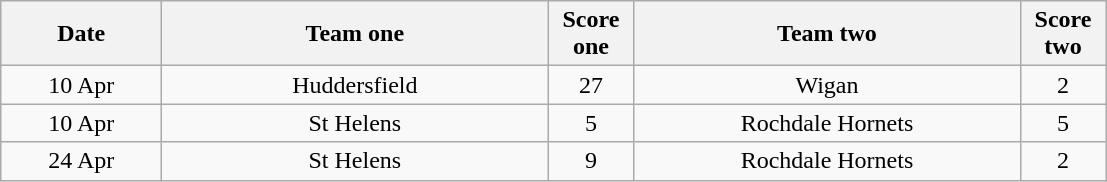<table class="wikitable" style="text-align: center">
<tr>
<th width=100>Date</th>
<th width=250>Team one</th>
<th width=50>Score one</th>
<th width=250>Team two</th>
<th width=50>Score two</th>
</tr>
<tr>
<td>10 Apr</td>
<td>Huddersfield</td>
<td>27</td>
<td>Wigan</td>
<td>2</td>
</tr>
<tr>
<td>10 Apr</td>
<td>St Helens</td>
<td>5</td>
<td>Rochdale Hornets</td>
<td>5</td>
</tr>
<tr>
<td>24 Apr</td>
<td>St Helens</td>
<td>9</td>
<td>Rochdale Hornets</td>
<td>2</td>
</tr>
</table>
